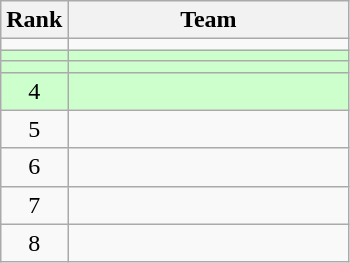<table class=wikitable style="text-align:center;">
<tr>
<th>Rank</th>
<th width=180>Team</th>
</tr>
<tr>
<td></td>
<td align=left></td>
</tr>
<tr bgcolor=#CCFFCC>
<td></td>
<td align=left></td>
</tr>
<tr bgcolor=#CCFFCC>
<td></td>
<td align=left></td>
</tr>
<tr bgcolor=#CCFFCC>
<td>4</td>
<td align=left></td>
</tr>
<tr>
<td>5</td>
<td align=left></td>
</tr>
<tr>
<td>6</td>
<td align=left></td>
</tr>
<tr>
<td>7</td>
<td align=left></td>
</tr>
<tr>
<td>8</td>
<td align=left></td>
</tr>
</table>
